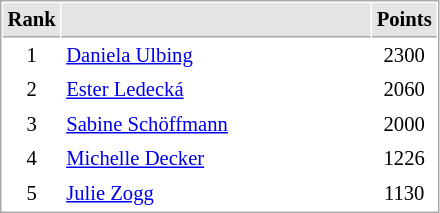<table cellspacing="1" cellpadding="3" style="border:1px solid #aaa; font-size:86%;">
<tr style="background:#e4e4e4;">
<th style="border-bottom:1px solid #aaa; width:10px;">Rank</th>
<th style="border-bottom:1px solid #aaa; width:200px;"></th>
<th style="border-bottom:1px solid #aaa; width:20px;">Points</th>
</tr>
<tr>
<td align=center>1</td>
<td> <a href='#'>Daniela Ulbing</a></td>
<td align=center>2300</td>
</tr>
<tr>
<td align=center>2</td>
<td> <a href='#'>Ester Ledecká</a></td>
<td align=center>2060</td>
</tr>
<tr>
<td align=center>3</td>
<td> <a href='#'>Sabine Schöffmann</a></td>
<td align=center>2000</td>
</tr>
<tr>
<td align=center>4</td>
<td> <a href='#'>Michelle Decker</a></td>
<td align=center>1226</td>
</tr>
<tr>
<td align=center>5</td>
<td> <a href='#'>Julie Zogg</a></td>
<td align=center>1130</td>
</tr>
</table>
